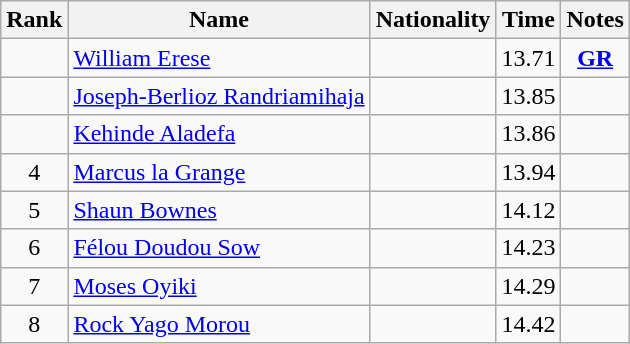<table class="wikitable sortable" style="text-align:center">
<tr>
<th>Rank</th>
<th>Name</th>
<th>Nationality</th>
<th>Time</th>
<th>Notes</th>
</tr>
<tr>
<td></td>
<td align=left><a href='#'>William Erese</a></td>
<td align=left></td>
<td>13.71</td>
<td><strong><a href='#'>GR</a></strong></td>
</tr>
<tr>
<td></td>
<td align=left><a href='#'>Joseph-Berlioz Randriamihaja</a></td>
<td align=left></td>
<td>13.85</td>
<td></td>
</tr>
<tr>
<td></td>
<td align=left><a href='#'>Kehinde Aladefa</a></td>
<td align=left></td>
<td>13.86</td>
<td></td>
</tr>
<tr>
<td>4</td>
<td align=left><a href='#'>Marcus la Grange</a></td>
<td align=left></td>
<td>13.94</td>
<td></td>
</tr>
<tr>
<td>5</td>
<td align=left><a href='#'>Shaun Bownes</a></td>
<td align=left></td>
<td>14.12</td>
<td></td>
</tr>
<tr>
<td>6</td>
<td align=left><a href='#'>Félou Doudou Sow</a></td>
<td align=left></td>
<td>14.23</td>
<td></td>
</tr>
<tr>
<td>7</td>
<td align=left><a href='#'>Moses Oyiki</a></td>
<td align=left></td>
<td>14.29</td>
<td></td>
</tr>
<tr>
<td>8</td>
<td align=left><a href='#'>Rock Yago Morou</a></td>
<td align=left></td>
<td>14.42</td>
<td></td>
</tr>
</table>
